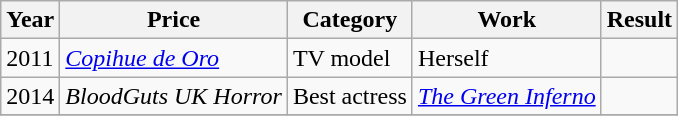<table class="wikitable sortable">
<tr>
<th>Year</th>
<th>Price</th>
<th>Category</th>
<th>Work</th>
<th>Result</th>
</tr>
<tr>
<td>2011</td>
<td><em><a href='#'>Copihue de Oro</a></em></td>
<td>TV model</td>
<td>Herself</td>
<td></td>
</tr>
<tr>
<td>2014</td>
<td><em>BloodGuts UK Horror</em></td>
<td>Best actress</td>
<td><em><a href='#'>The Green Inferno</a></em></td>
<td></td>
</tr>
<tr>
</tr>
</table>
